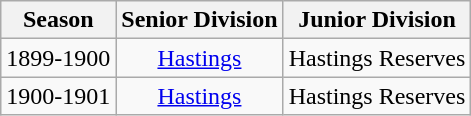<table class="wikitable" style="text-align: center;">
<tr>
<th>Season</th>
<th>Senior Division</th>
<th>Junior Division</th>
</tr>
<tr>
<td>1899-1900</td>
<td><a href='#'>Hastings</a></td>
<td>Hastings Reserves</td>
</tr>
<tr>
<td>1900-1901</td>
<td><a href='#'>Hastings</a></td>
<td>Hastings Reserves</td>
</tr>
</table>
